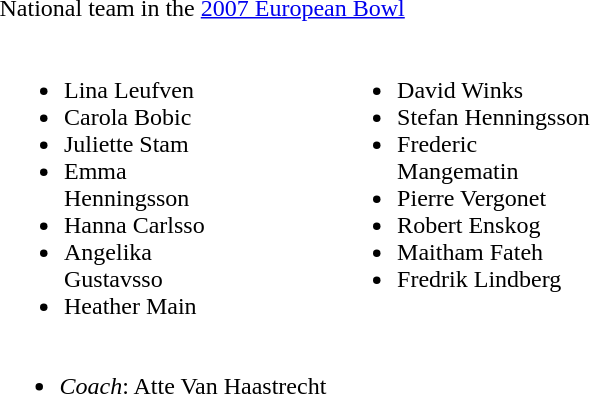<table>
<tr>
<td width="400" style="margin: 0 0 0 0" valig=top><br>National team in the <a href='#'>2007 European Bowl</a><table>
<tr>
<td valign="top"><br><ul><li>Lina Leufven</li><li>Carola Bobic</li><li>Juliette Stam</li><li>Emma Henningsson</li><li>Hanna Carlsso</li><li>Angelika Gustavsso</li><li>Heather Main</li></ul></td>
<td width="50"> </td>
<td valign="top"><br><ul><li>David Winks</li><li>Stefan Henningsson</li><li>Frederic Mangematin</li><li>Pierre Vergonet</li><li>Robert Enskog</li><li>Maitham Fateh</li><li>Fredrik Lindberg</li></ul></td>
</tr>
</table>
<ul><li><em>Coach</em>: Atte Van Haastrecht</li></ul></td>
</tr>
</table>
